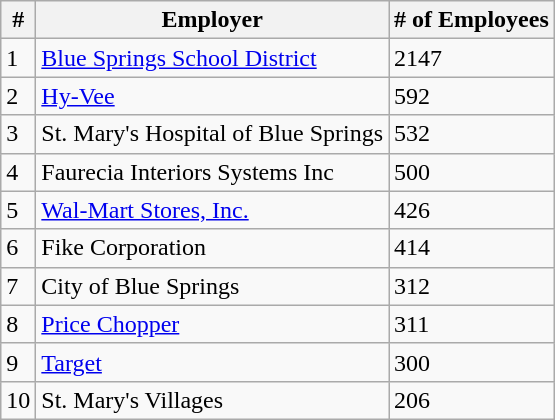<table class="wikitable">
<tr>
<th>#</th>
<th>Employer</th>
<th># of Employees</th>
</tr>
<tr>
<td>1</td>
<td><a href='#'>Blue Springs School District</a></td>
<td>2147</td>
</tr>
<tr>
<td>2</td>
<td><a href='#'>Hy-Vee</a></td>
<td>592</td>
</tr>
<tr>
<td>3</td>
<td>St. Mary's Hospital of Blue Springs</td>
<td>532</td>
</tr>
<tr>
<td>4</td>
<td>Faurecia Interiors Systems Inc</td>
<td>500</td>
</tr>
<tr>
<td>5</td>
<td><a href='#'>Wal-Mart Stores, Inc.</a></td>
<td>426</td>
</tr>
<tr>
<td>6</td>
<td>Fike Corporation</td>
<td>414</td>
</tr>
<tr>
<td>7</td>
<td>City of Blue Springs</td>
<td>312</td>
</tr>
<tr>
<td>8</td>
<td><a href='#'>Price Chopper</a></td>
<td>311</td>
</tr>
<tr>
<td>9</td>
<td><a href='#'>Target</a></td>
<td>300</td>
</tr>
<tr>
<td>10</td>
<td>St. Mary's Villages</td>
<td>206</td>
</tr>
</table>
